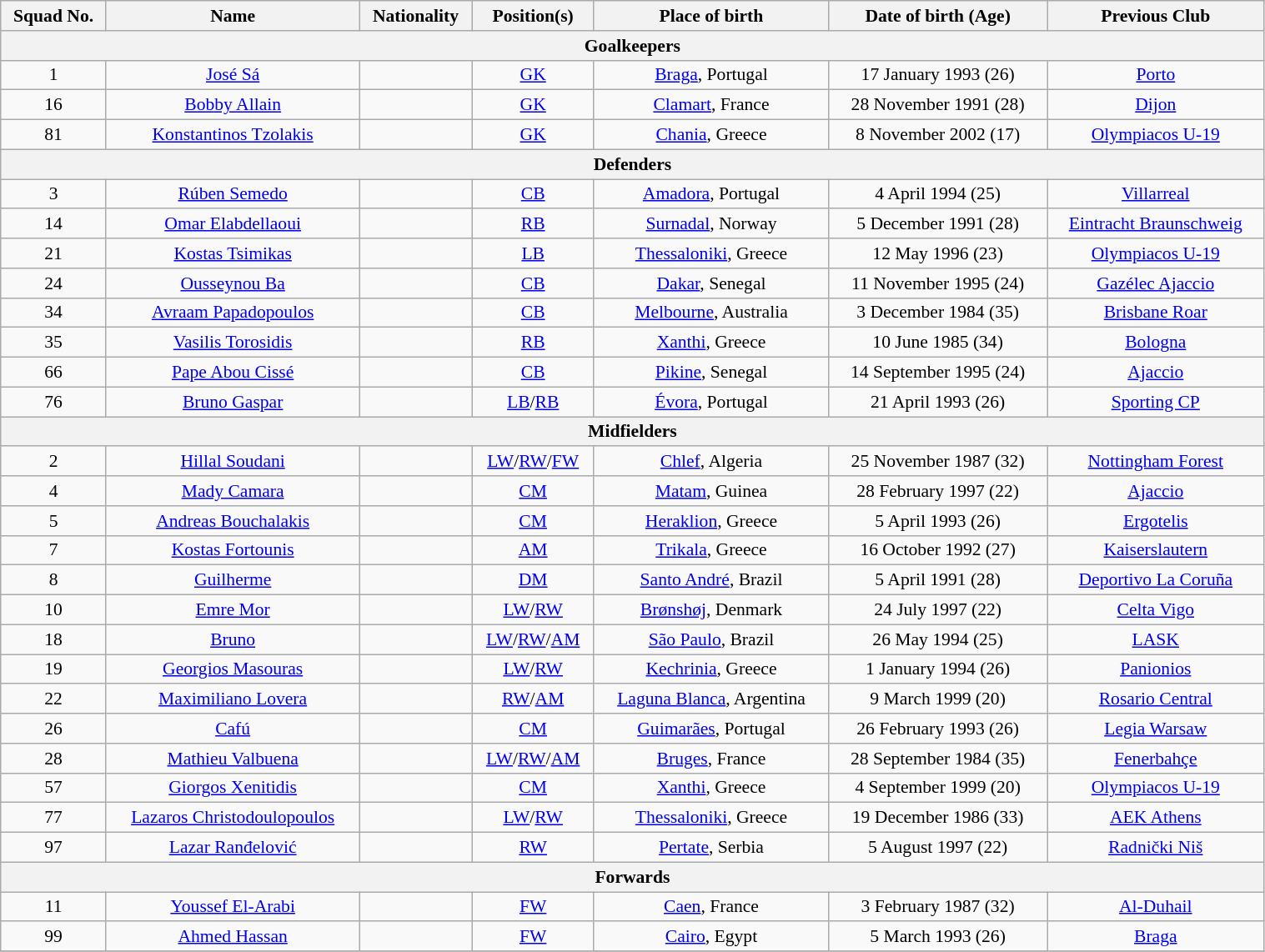<table class="wikitable" style="text-align:center; font-size:90%; width:80%;">
<tr>
<th style="text-align:center;">Squad No.</th>
<th style="text-align:center;">Name</th>
<th style="text-align:center;">Nationality</th>
<th style="text-align:center;">Position(s)</th>
<th style="text-align:center;">Place of birth</th>
<th style="text-align:center;">Date of birth (Age)</th>
<th style="text-align:center;">Previous Club</th>
</tr>
<tr>
<th colspan="8" style="text-align:center">Goalkeepers</th>
</tr>
<tr>
<td>1</td>
<td><a href='#'>José Sá</a></td>
<td></td>
<td><a href='#'>GK</a></td>
<td><a href='#'>Braga</a>, Portugal</td>
<td>17 January 1993 (26)</td>
<td> <a href='#'>Porto</a></td>
</tr>
<tr>
<td>16</td>
<td><a href='#'>Bobby Allain</a></td>
<td></td>
<td><a href='#'>GK</a></td>
<td><a href='#'>Clamart</a>, France</td>
<td>28 November 1991 (28)</td>
<td> <a href='#'>Dijon</a></td>
</tr>
<tr>
<td>81</td>
<td><a href='#'>Konstantinos Tzolakis</a></td>
<td></td>
<td><a href='#'>GK</a></td>
<td><a href='#'>Chania</a>, Greece</td>
<td>8 November 2002 (17)</td>
<td> <a href='#'>Olympiacos U-19</a></td>
</tr>
<tr>
<th colspan="8" style="text-align:center">Defenders</th>
</tr>
<tr>
<td>3</td>
<td><a href='#'>Rúben Semedo</a></td>
<td></td>
<td><a href='#'>CB</a></td>
<td><a href='#'>Amadora</a>, Portugal</td>
<td>4 April 1994 (25)</td>
<td> <a href='#'>Villarreal</a></td>
</tr>
<tr>
<td>14</td>
<td><a href='#'>Omar Elabdellaoui</a></td>
<td></td>
<td><a href='#'>RB</a></td>
<td><a href='#'>Surnadal</a>, Norway</td>
<td>5 December 1991 (28)</td>
<td> <a href='#'>Eintracht Braunschweig</a></td>
</tr>
<tr>
<td>21</td>
<td><a href='#'>Kostas Tsimikas</a></td>
<td></td>
<td><a href='#'>LB</a></td>
<td><a href='#'>Thessaloniki</a>, Greece</td>
<td>12 May 1996 (23)</td>
<td> <a href='#'>Olympiacos U-19</a></td>
</tr>
<tr>
<td>24</td>
<td><a href='#'>Ousseynou Ba</a></td>
<td></td>
<td><a href='#'>CB</a></td>
<td><a href='#'>Dakar</a>, Senegal</td>
<td>11 November 1995 (24)</td>
<td> <a href='#'>Gazélec Ajaccio</a></td>
</tr>
<tr>
<td>34</td>
<td><a href='#'>Avraam Papadopoulos</a></td>
<td></td>
<td><a href='#'>CB</a></td>
<td><a href='#'>Melbourne</a>, Australia</td>
<td>3 December 1984 (35)</td>
<td> <a href='#'>Brisbane Roar</a></td>
</tr>
<tr>
<td>35</td>
<td><a href='#'>Vasilis Torosidis</a></td>
<td></td>
<td><a href='#'>RB</a></td>
<td><a href='#'>Xanthi</a>, Greece</td>
<td>10 June 1985 (34)</td>
<td> <a href='#'>Bologna</a></td>
</tr>
<tr>
<td>66</td>
<td><a href='#'>Pape Abou Cissé</a></td>
<td></td>
<td><a href='#'>CB</a></td>
<td><a href='#'>Pikine</a>, Senegal</td>
<td>14 September 1995 (24)</td>
<td> <a href='#'>Ajaccio</a></td>
</tr>
<tr>
<td>76</td>
<td><a href='#'>Bruno Gaspar</a></td>
<td></td>
<td><a href='#'>LB</a>/<a href='#'>RB</a></td>
<td><a href='#'>Évora</a>, Portugal</td>
<td>21 April 1993 (26)</td>
<td> <a href='#'>Sporting CP</a></td>
</tr>
<tr>
<th colspan="8" style="text-align:center">Midfielders</th>
</tr>
<tr>
<td>2</td>
<td><a href='#'>Hillal Soudani</a></td>
<td></td>
<td><a href='#'>LW</a>/<a href='#'>RW</a>/<a href='#'>FW</a></td>
<td><a href='#'>Chlef</a>, Algeria</td>
<td>25 November 1987 (32)</td>
<td> <a href='#'>Nottingham Forest</a></td>
</tr>
<tr>
<td>4</td>
<td><a href='#'>Mady Camara</a></td>
<td></td>
<td><a href='#'>CM</a></td>
<td><a href='#'>Matam</a>, Guinea</td>
<td>28 February 1997 (22)</td>
<td> <a href='#'>Ajaccio</a></td>
</tr>
<tr>
<td>5</td>
<td><a href='#'>Andreas Bouchalakis</a></td>
<td></td>
<td><a href='#'>CM</a></td>
<td><a href='#'>Heraklion</a>, Greece</td>
<td>5 April 1993 (26)</td>
<td> <a href='#'>Ergotelis</a></td>
</tr>
<tr>
<td>7</td>
<td><a href='#'>Kostas Fortounis</a></td>
<td></td>
<td><a href='#'>AM</a></td>
<td><a href='#'>Trikala</a>, Greece</td>
<td>16 October 1992 (27)</td>
<td> <a href='#'>Kaiserslautern</a></td>
</tr>
<tr>
<td>8</td>
<td><a href='#'>Guilherme</a></td>
<td></td>
<td><a href='#'>DM</a></td>
<td><a href='#'>Santo André</a>, Brazil</td>
<td>5 April 1991 (28)</td>
<td> <a href='#'>Deportivo La Coruña</a></td>
</tr>
<tr>
<td>10</td>
<td><a href='#'>Emre Mor</a></td>
<td></td>
<td><a href='#'>LW</a>/<a href='#'>RW</a></td>
<td><a href='#'>Brønshøj</a>, Denmark</td>
<td>24 July 1997 (22)</td>
<td> <a href='#'>Celta Vigo</a></td>
</tr>
<tr>
<td>18</td>
<td><a href='#'>Bruno</a></td>
<td></td>
<td><a href='#'>LW</a>/<a href='#'>RW</a>/<a href='#'>AM</a></td>
<td><a href='#'>São Paulo</a>, Brazil</td>
<td>26 May 1994 (25)</td>
<td> <a href='#'>LASK</a></td>
</tr>
<tr>
<td>19</td>
<td><a href='#'>Georgios Masouras</a></td>
<td></td>
<td><a href='#'>LW</a>/<a href='#'>RW</a></td>
<td><a href='#'>Kechrinia</a>, Greece</td>
<td>1 January 1994 (26)</td>
<td> <a href='#'>Panionios</a></td>
</tr>
<tr>
<td>22</td>
<td><a href='#'>Maximiliano Lovera</a></td>
<td></td>
<td><a href='#'>RW</a>/<a href='#'>AM</a></td>
<td><a href='#'>Laguna Blanca</a>, Argentina</td>
<td>9 March 1999 (20)</td>
<td> <a href='#'>Rosario Central</a></td>
</tr>
<tr>
<td>26</td>
<td><a href='#'>Cafú</a></td>
<td></td>
<td><a href='#'>CM</a></td>
<td><a href='#'>Guimarães</a>, Portugal</td>
<td>26 February 1993 (26)</td>
<td> <a href='#'>Legia Warsaw</a></td>
</tr>
<tr>
<td>28</td>
<td><a href='#'>Mathieu Valbuena</a></td>
<td></td>
<td><a href='#'>LW</a>/<a href='#'>RW</a>/<a href='#'>AM</a></td>
<td><a href='#'>Bruges</a>, France</td>
<td>28 September 1984 (35)</td>
<td> <a href='#'>Fenerbahçe</a></td>
</tr>
<tr>
<td>57</td>
<td><a href='#'>Giorgos Xenitidis</a></td>
<td></td>
<td><a href='#'>CM</a></td>
<td><a href='#'>Xanthi</a>, Greece</td>
<td>4 September 1999 (20)</td>
<td> <a href='#'>Olympiacos U-19</a></td>
</tr>
<tr>
<td>77</td>
<td><a href='#'>Lazaros Christodoulopoulos</a></td>
<td></td>
<td><a href='#'>LW</a>/<a href='#'>RW</a></td>
<td><a href='#'>Thessaloniki</a>, Greece</td>
<td>19 December 1986 (33)</td>
<td> <a href='#'>AEK Athens</a></td>
</tr>
<tr>
<td>97</td>
<td><a href='#'>Lazar Ranđelović</a></td>
<td></td>
<td><a href='#'>RW</a></td>
<td><a href='#'>Pertate</a>, Serbia</td>
<td>5 August 1997 (22)</td>
<td> <a href='#'>Radnički Niš</a></td>
</tr>
<tr>
<th colspan="8" style="text-align:center">Forwards</th>
</tr>
<tr>
<td>11</td>
<td><a href='#'>Youssef El-Arabi</a></td>
<td></td>
<td><a href='#'>FW</a></td>
<td><a href='#'>Caen</a>, France</td>
<td>3 February 1987 (32)</td>
<td> <a href='#'>Al-Duhail</a></td>
</tr>
<tr>
<td>99</td>
<td><a href='#'>Ahmed Hassan</a></td>
<td></td>
<td><a href='#'>FW</a></td>
<td><a href='#'>Cairo</a>, Egypt</td>
<td>5 March 1993 (26)</td>
<td> <a href='#'>Braga</a></td>
</tr>
<tr>
</tr>
</table>
